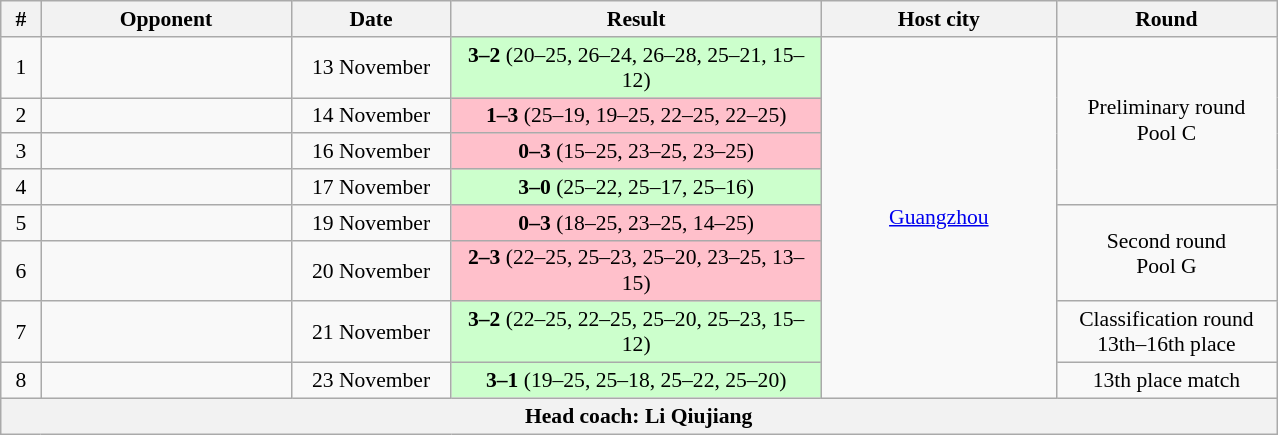<table class="wikitable" style="text-align: center;font-size:90%;">
<tr>
<th width=20>#</th>
<th width=160>Opponent</th>
<th width=100>Date</th>
<th width=240>Result</th>
<th width=150>Host city</th>
<th width=140>Round</th>
</tr>
<tr>
<td>1</td>
<td align=left></td>
<td>13 November</td>
<td bgcolor=ccffcc><strong>3–2</strong> (20–25, 26–24, 26–28, 25–21, 15–12)</td>
<td rowspan=8> <a href='#'>Guangzhou</a></td>
<td rowspan=4>Preliminary round<br>Pool C</td>
</tr>
<tr>
<td>2</td>
<td align=left></td>
<td>14 November</td>
<td bgcolor=pink><strong>1–3</strong> (25–19, 19–25, 22–25, 22–25)</td>
</tr>
<tr>
<td>3</td>
<td align=left></td>
<td>16 November</td>
<td bgcolor=pink><strong>0–3</strong> (15–25, 23–25, 23–25)</td>
</tr>
<tr>
<td>4</td>
<td align=left></td>
<td>17 November</td>
<td bgcolor=ccffcc><strong>3–0</strong> (25–22, 25–17, 25–16)</td>
</tr>
<tr>
<td>5</td>
<td align=left></td>
<td>19 November</td>
<td bgcolor=pink><strong>0–3</strong> (18–25, 23–25, 14–25)</td>
<td rowspan=2>Second round<br>Pool G</td>
</tr>
<tr>
<td>6</td>
<td align=left></td>
<td>20 November</td>
<td bgcolor=pink><strong>2–3</strong> (22–25, 25–23, 25–20, 23–25, 13–15)</td>
</tr>
<tr>
<td>7</td>
<td align=left></td>
<td>21 November</td>
<td bgcolor=ccffcc><strong>3–2</strong> (22–25, 22–25, 25–20, 25–23, 15–12)</td>
<td>Classification round<br>13th–16th place</td>
</tr>
<tr>
<td>8</td>
<td align=left></td>
<td>23 November</td>
<td bgcolor=ccffcc><strong>3–1</strong> (19–25, 25–18, 25–22, 25–20)</td>
<td>13th place match</td>
</tr>
<tr>
<th colspan=6>Head coach:  Li Qiujiang</th>
</tr>
</table>
